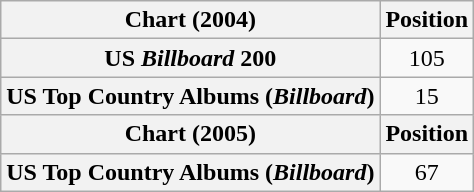<table class="wikitable plainrowheaders" style="text-align:center">
<tr>
<th scope="col">Chart (2004)</th>
<th scope="col">Position</th>
</tr>
<tr>
<th scope="row">US <em>Billboard</em> 200</th>
<td>105</td>
</tr>
<tr>
<th scope="row">US Top Country Albums (<em>Billboard</em>)</th>
<td>15</td>
</tr>
<tr>
<th scope="col">Chart (2005)</th>
<th scope="col">Position</th>
</tr>
<tr>
<th scope="row">US Top Country Albums (<em>Billboard</em>)</th>
<td>67</td>
</tr>
</table>
